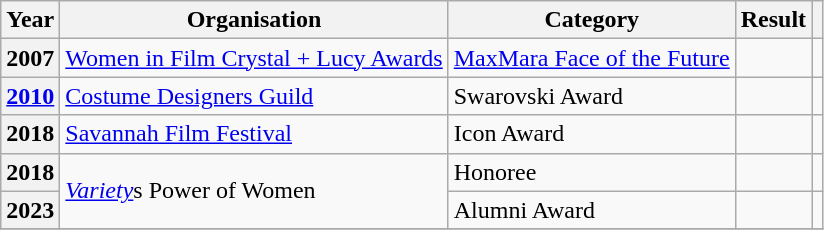<table class="wikitable sortable plainrowheaders">
<tr>
<th scope="col">Year</th>
<th scope="col">Organisation</th>
<th scope="col">Category</th>
<th scope="col">Result</th>
<th scope="col" class="unsortable"></th>
</tr>
<tr>
<th scope="row">2007</th>
<td><a href='#'>Women in Film Crystal + Lucy Awards</a></td>
<td><a href='#'>MaxMara Face of the Future</a></td>
<td></td>
<td></td>
</tr>
<tr>
<th scope="row"><a href='#'>2010</a></th>
<td><a href='#'>Costume Designers Guild</a></td>
<td>Swarovski Award</td>
<td></td>
<td></td>
</tr>
<tr>
<th scope="row">2018</th>
<td><a href='#'>Savannah Film Festival</a></td>
<td>Icon Award</td>
<td></td>
<td></td>
</tr>
<tr>
<th scope="row">2018</th>
<td rowspan="2"><em><a href='#'>Variety</a></em>s Power of Women</td>
<td>Honoree</td>
<td></td>
<td></td>
</tr>
<tr>
<th scope="row">2023</th>
<td>Alumni Award</td>
<td></td>
<td></td>
</tr>
<tr>
</tr>
</table>
